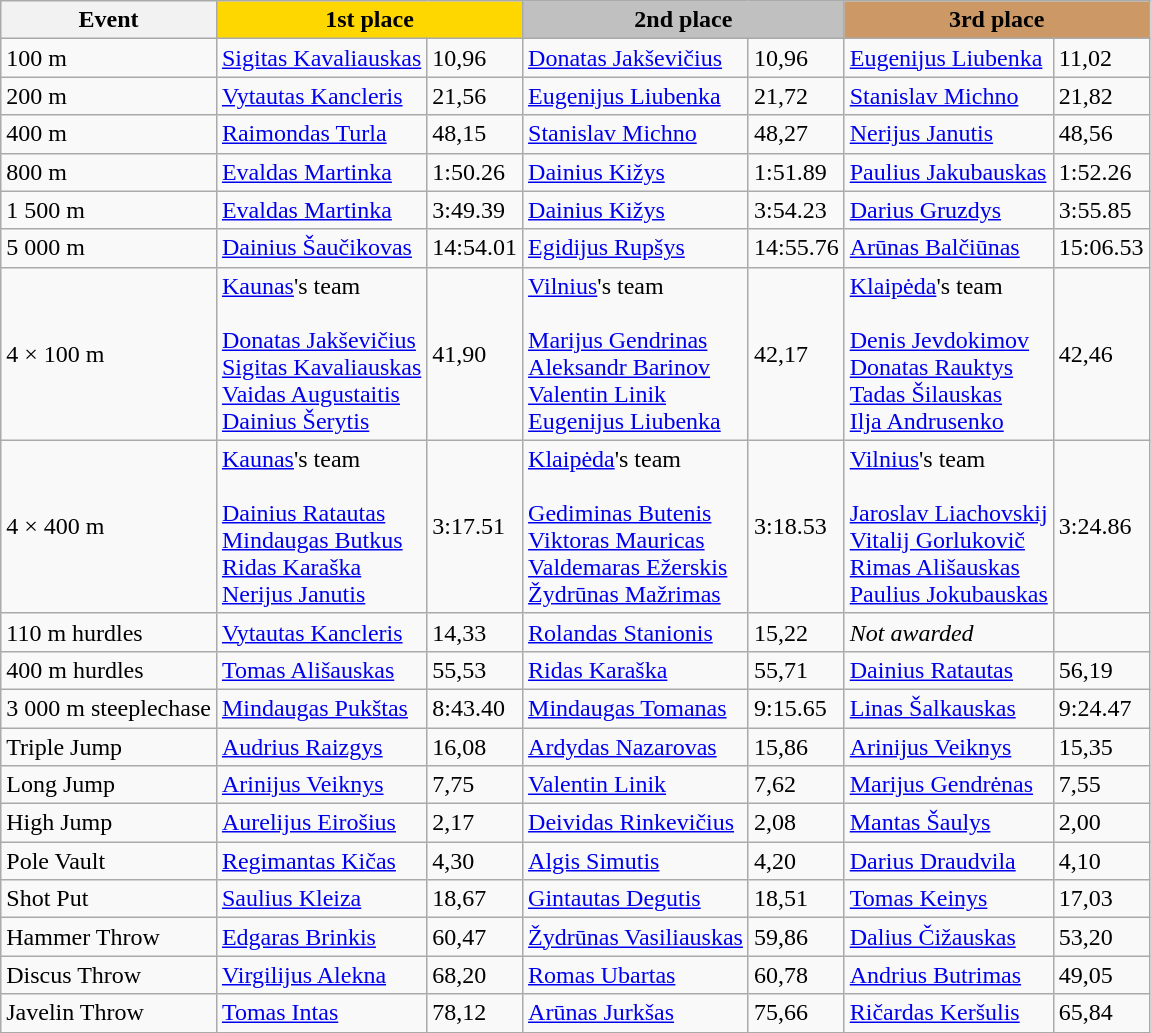<table class="wikitable">
<tr>
<th>Event</th>
<th style="background:gold;" colspan=2>1st place</th>
<th style="background:silver;" colspan=2>2nd place</th>
<th style="background:#CC9966;" colspan=2>3rd place</th>
</tr>
<tr>
<td>100 m</td>
<td><a href='#'>Sigitas Kavaliauskas</a></td>
<td>10,96</td>
<td><a href='#'>Donatas Jakševičius</a></td>
<td>10,96</td>
<td><a href='#'>Eugenijus Liubenka</a></td>
<td>11,02</td>
</tr>
<tr>
<td>200 m</td>
<td><a href='#'>Vytautas Kancleris</a></td>
<td>21,56</td>
<td><a href='#'>Eugenijus Liubenka</a></td>
<td>21,72</td>
<td><a href='#'>Stanislav Michno</a></td>
<td>21,82</td>
</tr>
<tr>
<td>400 m</td>
<td><a href='#'>Raimondas Turla</a></td>
<td>48,15</td>
<td><a href='#'>Stanislav Michno</a></td>
<td>48,27</td>
<td><a href='#'>Nerijus Janutis</a></td>
<td>48,56</td>
</tr>
<tr>
<td>800 m</td>
<td><a href='#'>Evaldas Martinka</a></td>
<td>1:50.26</td>
<td><a href='#'>Dainius Kižys</a></td>
<td>1:51.89</td>
<td><a href='#'>Paulius Jakubauskas</a></td>
<td>1:52.26</td>
</tr>
<tr>
<td>1 500 m</td>
<td><a href='#'>Evaldas Martinka</a></td>
<td>3:49.39</td>
<td><a href='#'>Dainius Kižys</a></td>
<td>3:54.23</td>
<td><a href='#'>Darius Gruzdys</a></td>
<td>3:55.85</td>
</tr>
<tr>
<td>5 000 m</td>
<td><a href='#'>Dainius Šaučikovas</a></td>
<td>14:54.01</td>
<td><a href='#'>Egidijus Rupšys</a></td>
<td>14:55.76</td>
<td><a href='#'>Arūnas Balčiūnas</a></td>
<td>15:06.53</td>
</tr>
<tr>
<td>4 × 100 m</td>
<td><a href='#'>Kaunas</a>'s team<br><br><a href='#'>Donatas Jakševičius</a><br>
<a href='#'>Sigitas Kavaliauskas</a><br>
<a href='#'>Vaidas Augustaitis</a><br>
<a href='#'>Dainius Šerytis</a><br></td>
<td>41,90</td>
<td><a href='#'>Vilnius</a>'s team <br><br><a href='#'>Marijus Gendrinas</a><br>
<a href='#'>Aleksandr Barinov</a><br>
<a href='#'>Valentin Linik</a><br>
<a href='#'>Eugenijus Liubenka</a><br></td>
<td>42,17</td>
<td><a href='#'>Klaipėda</a>'s team <br><br><a href='#'>Denis Jevdokimov</a><br>
<a href='#'>Donatas Rauktys</a><br>
<a href='#'>Tadas Šilauskas</a><br>
<a href='#'>Ilja Andrusenko</a><br></td>
<td>42,46</td>
</tr>
<tr>
<td>4 × 400 m</td>
<td><a href='#'>Kaunas</a>'s team<br><br><a href='#'>Dainius Ratautas</a><br>
<a href='#'>Mindaugas Butkus</a><br>
<a href='#'>Ridas Karaška</a><br>
<a href='#'>Nerijus Janutis</a><br></td>
<td>3:17.51</td>
<td><a href='#'>Klaipėda</a>'s team<br><br><a href='#'>Gediminas Butenis</a><br>
<a href='#'>Viktoras Mauricas</a><br>
<a href='#'>Valdemaras Ežerskis</a><br>
<a href='#'>Žydrūnas Mažrimas</a><br></td>
<td>3:18.53</td>
<td><a href='#'>Vilnius</a>'s team <br><br><a href='#'>Jaroslav Liachovskij</a><br>
<a href='#'>Vitalij Gorlukovič</a><br>
<a href='#'>Rimas Ališauskas</a><br>
<a href='#'>Paulius Jokubauskas</a><br></td>
<td>3:24.86</td>
</tr>
<tr>
<td>110 m hurdles</td>
<td><a href='#'>Vytautas Kancleris</a></td>
<td>14,33</td>
<td><a href='#'>Rolandas Stanionis</a></td>
<td>15,22</td>
<td><em>Not awarded</em></td>
</tr>
<tr>
<td>400 m hurdles</td>
<td><a href='#'>Tomas Ališauskas</a></td>
<td>55,53</td>
<td><a href='#'>Ridas Karaška</a></td>
<td>55,71</td>
<td><a href='#'>Dainius Ratautas</a></td>
<td>56,19</td>
</tr>
<tr>
<td>3 000 m steeplechase</td>
<td><a href='#'>Mindaugas Pukštas</a></td>
<td>8:43.40</td>
<td><a href='#'>Mindaugas Tomanas</a></td>
<td>9:15.65</td>
<td><a href='#'>Linas Šalkauskas</a></td>
<td>9:24.47</td>
</tr>
<tr>
<td>Triple Jump</td>
<td><a href='#'>Audrius Raizgys</a></td>
<td>16,08</td>
<td><a href='#'>Ardydas Nazarovas</a></td>
<td>15,86</td>
<td><a href='#'>Arinijus Veiknys</a></td>
<td>15,35</td>
</tr>
<tr>
<td>Long Jump</td>
<td><a href='#'>Arinijus Veiknys</a></td>
<td>7,75</td>
<td><a href='#'>Valentin Linik</a></td>
<td>7,62</td>
<td><a href='#'>Marijus Gendrėnas</a></td>
<td>7,55</td>
</tr>
<tr>
<td>High Jump</td>
<td><a href='#'>Aurelijus Eirošius</a></td>
<td>2,17</td>
<td><a href='#'>Deividas Rinkevičius</a></td>
<td>2,08</td>
<td><a href='#'>Mantas Šaulys</a></td>
<td>2,00</td>
</tr>
<tr>
<td>Pole Vault</td>
<td><a href='#'>Regimantas Kičas</a></td>
<td>4,30</td>
<td><a href='#'>Algis Simutis</a></td>
<td>4,20</td>
<td><a href='#'>Darius Draudvila</a></td>
<td>4,10</td>
</tr>
<tr>
<td>Shot Put</td>
<td><a href='#'>Saulius Kleiza</a></td>
<td>18,67</td>
<td><a href='#'>Gintautas Degutis</a></td>
<td>18,51</td>
<td><a href='#'>Tomas Keinys</a></td>
<td>17,03</td>
</tr>
<tr>
<td>Hammer Throw</td>
<td><a href='#'>Edgaras Brinkis</a></td>
<td>60,47</td>
<td><a href='#'>Žydrūnas Vasiliauskas</a></td>
<td>59,86</td>
<td><a href='#'>Dalius Čižauskas</a></td>
<td>53,20</td>
</tr>
<tr>
<td>Discus Throw</td>
<td><a href='#'>Virgilijus Alekna</a></td>
<td>68,20</td>
<td><a href='#'>Romas Ubartas</a></td>
<td>60,78</td>
<td><a href='#'>Andrius Butrimas</a></td>
<td>49,05</td>
</tr>
<tr>
<td>Javelin Throw</td>
<td><a href='#'>Tomas Intas</a></td>
<td>78,12</td>
<td><a href='#'>Arūnas Jurkšas</a></td>
<td>75,66</td>
<td><a href='#'>Ričardas Keršulis</a></td>
<td>65,84</td>
</tr>
</table>
